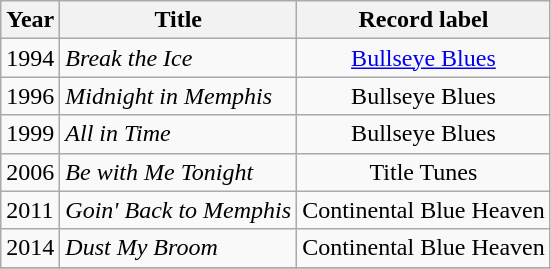<table class="wikitable sortable">
<tr>
<th>Year</th>
<th>Title</th>
<th>Record label</th>
</tr>
<tr>
<td>1994</td>
<td><em>Break the Ice</em></td>
<td align="center"><a href='#'>Bullseye Blues</a></td>
</tr>
<tr>
<td>1996</td>
<td><em>Midnight in Memphis</em></td>
<td align="center">Bullseye Blues</td>
</tr>
<tr>
<td>1999</td>
<td><em>All in Time</em></td>
<td align="center">Bullseye Blues</td>
</tr>
<tr>
<td>2006</td>
<td><em>Be with Me Tonight</em></td>
<td align="center">Title Tunes</td>
</tr>
<tr>
<td>2011</td>
<td><em>Goin' Back to Memphis</em></td>
<td align="center">Continental Blue Heaven</td>
</tr>
<tr>
<td>2014</td>
<td><em>Dust My Broom</em></td>
<td align="center">Continental Blue Heaven</td>
</tr>
<tr>
</tr>
</table>
